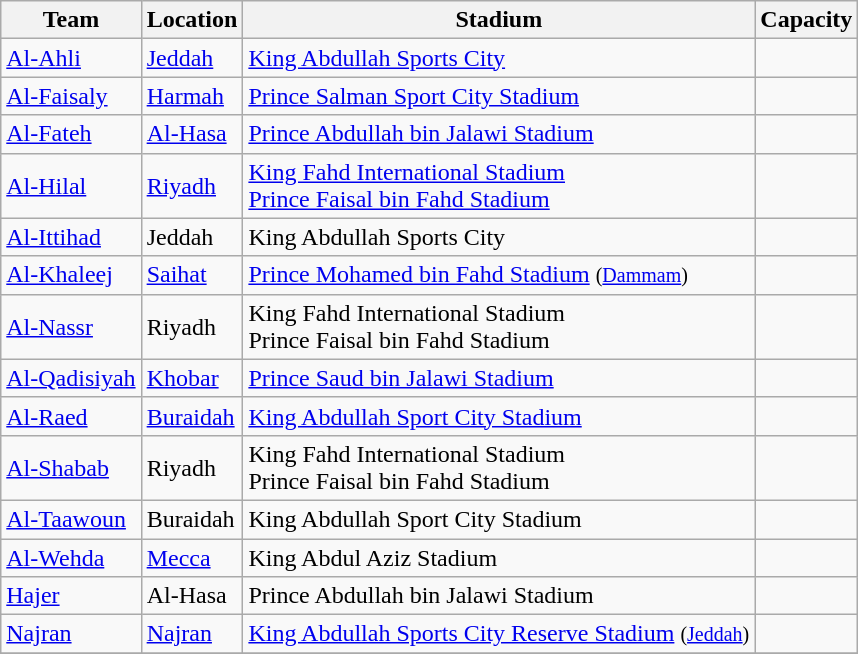<table class="wikitable sortable">
<tr>
<th>Team</th>
<th>Location</th>
<th>Stadium</th>
<th>Capacity</th>
</tr>
<tr>
<td><a href='#'>Al-Ahli</a></td>
<td><a href='#'>Jeddah</a></td>
<td><a href='#'>King Abdullah Sports City</a></td>
<td style="text-align:center"></td>
</tr>
<tr>
<td><a href='#'>Al-Faisaly</a></td>
<td><a href='#'>Harmah</a></td>
<td><a href='#'>Prince Salman Sport City Stadium</a></td>
<td style="text-align:center"></td>
</tr>
<tr>
<td><a href='#'>Al-Fateh</a></td>
<td><a href='#'>Al-Hasa</a></td>
<td><a href='#'>Prince Abdullah bin Jalawi Stadium</a></td>
<td style="text-align:center"></td>
</tr>
<tr>
<td><a href='#'>Al-Hilal</a></td>
<td><a href='#'>Riyadh</a></td>
<td><a href='#'>King Fahd International Stadium</a><br><a href='#'>Prince Faisal bin Fahd Stadium</a></td>
<td style="text-align:center"><br></td>
</tr>
<tr>
<td><a href='#'>Al-Ittihad</a></td>
<td>Jeddah</td>
<td>King Abdullah Sports City</td>
<td style="text-align:center"></td>
</tr>
<tr>
<td><a href='#'>Al-Khaleej</a></td>
<td><a href='#'>Saihat</a></td>
<td><a href='#'>Prince Mohamed bin Fahd Stadium</a> <small>(<a href='#'>Dammam</a>)</small></td>
<td style="text-align:center"></td>
</tr>
<tr>
<td><a href='#'>Al-Nassr</a></td>
<td>Riyadh</td>
<td>King Fahd International Stadium<br>Prince Faisal bin Fahd Stadium</td>
<td style="text-align:center"><br></td>
</tr>
<tr>
<td><a href='#'>Al-Qadisiyah</a></td>
<td><a href='#'>Khobar</a></td>
<td><a href='#'>Prince Saud bin Jalawi Stadium</a></td>
<td style="text-align:center"></td>
</tr>
<tr>
<td><a href='#'>Al-Raed</a></td>
<td><a href='#'>Buraidah</a></td>
<td><a href='#'>King Abdullah Sport City Stadium</a></td>
<td style="text-align:center"></td>
</tr>
<tr>
<td><a href='#'>Al-Shabab</a></td>
<td>Riyadh</td>
<td>King Fahd International Stadium<br>Prince Faisal bin Fahd Stadium</td>
<td style="text-align:center"><br></td>
</tr>
<tr>
<td><a href='#'>Al-Taawoun</a></td>
<td>Buraidah</td>
<td>King Abdullah Sport City Stadium</td>
<td style="text-align:center"></td>
</tr>
<tr>
<td><a href='#'>Al-Wehda</a></td>
<td><a href='#'>Mecca</a></td>
<td>King Abdul Aziz Stadium</td>
<td style="text-align:center"></td>
</tr>
<tr>
<td><a href='#'>Hajer</a></td>
<td>Al-Hasa</td>
<td>Prince Abdullah bin Jalawi Stadium</td>
<td style="text-align:center"></td>
</tr>
<tr>
<td><a href='#'>Najran</a></td>
<td><a href='#'>Najran</a></td>
<td><a href='#'>King Abdullah Sports City Reserve Stadium</a> <small>(<a href='#'>Jeddah</a>)</small></td>
<td style="text-align:center"></td>
</tr>
<tr>
</tr>
</table>
